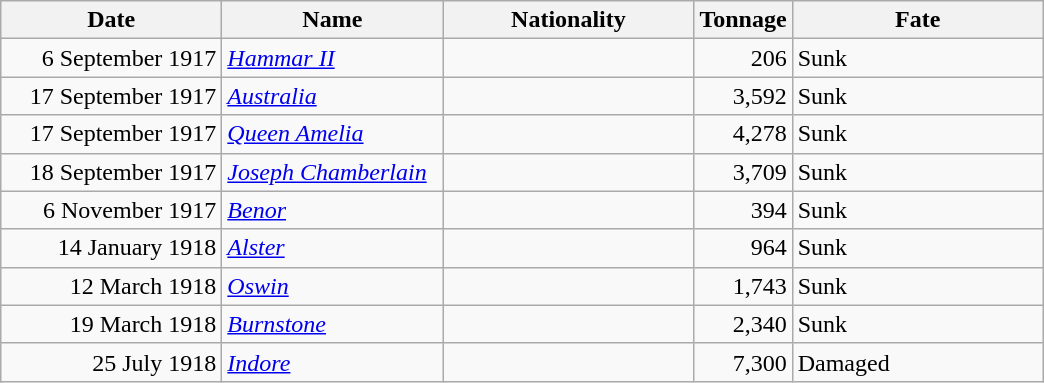<table class="wikitable sortable">
<tr>
<th width="140px">Date</th>
<th width="140px">Name</th>
<th width="160px">Nationality</th>
<th width="25px">Tonnage</th>
<th width="160px">Fate</th>
</tr>
<tr>
<td align="right">6 September 1917</td>
<td align="left"><a href='#'><em>Hammar II</em></a></td>
<td align="left"></td>
<td align="right">206</td>
<td align="left">Sunk</td>
</tr>
<tr>
<td align="right">17 September 1917</td>
<td align="left"><a href='#'><em>Australia</em></a></td>
<td align="left"></td>
<td align="right">3,592</td>
<td align="left">Sunk</td>
</tr>
<tr>
<td align="right">17 September 1917</td>
<td align="left"><a href='#'><em>Queen Amelia</em></a></td>
<td align="left"></td>
<td align="right">4,278</td>
<td align="left">Sunk</td>
</tr>
<tr>
<td align="right">18 September 1917</td>
<td align="left"><a href='#'><em>Joseph Chamberlain</em></a></td>
<td align="left"></td>
<td align="right">3,709</td>
<td align="left">Sunk</td>
</tr>
<tr>
<td align="right">6 November 1917</td>
<td align="left"><a href='#'><em>Benor</em></a></td>
<td align="left"></td>
<td align="right">394</td>
<td align="left">Sunk</td>
</tr>
<tr>
<td align="right">14 January 1918</td>
<td align="left"><a href='#'><em>Alster</em></a></td>
<td align="left"></td>
<td align="right">964</td>
<td align="left">Sunk</td>
</tr>
<tr>
<td align="right">12 March 1918</td>
<td align="left"><a href='#'><em>Oswin</em></a></td>
<td align="left"></td>
<td align="right">1,743</td>
<td align="left">Sunk</td>
</tr>
<tr>
<td align="right">19 March 1918</td>
<td align="left"><a href='#'><em>Burnstone</em></a></td>
<td align="left"></td>
<td align="right">2,340</td>
<td align="left">Sunk</td>
</tr>
<tr>
<td align="right">25 July 1918</td>
<td align="left"><a href='#'><em>Indore</em></a></td>
<td align="left"></td>
<td align="right">7,300</td>
<td align="left">Damaged</td>
</tr>
</table>
